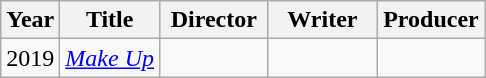<table class="wikitable">
<tr>
<th>Year</th>
<th>Title</th>
<th width=65>Director</th>
<th width=65>Writer</th>
<th width=65>Producer</th>
</tr>
<tr>
<td>2019</td>
<td><em><a href='#'>Make Up</a></em></td>
<td></td>
<td></td>
<td></td>
</tr>
</table>
